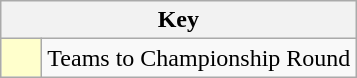<table class="wikitable" style="text-align: center;">
<tr>
<th colspan=2>Key</th>
</tr>
<tr>
<td style="background:#ffffcc; width:20px;"></td>
<td align=left>Teams to Championship Round</td>
</tr>
</table>
